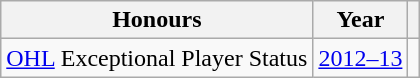<table class="wikitable">
<tr>
<th>Honours</th>
<th>Year</th>
<th></th>
</tr>
<tr>
<td><a href='#'>OHL</a> Exceptional Player Status</td>
<td><a href='#'>2012–13</a></td>
<td></td>
</tr>
</table>
